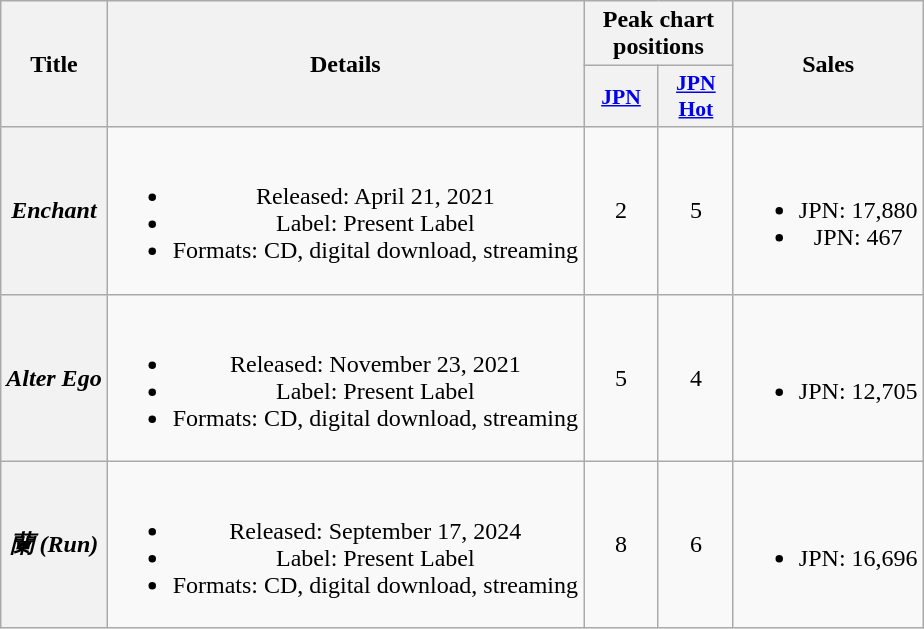<table class="wikitable plainrowheaders" style="text-align:center;">
<tr>
<th scope="col" rowspan="2">Title</th>
<th scope="col" rowspan="2">Details</th>
<th scope="col" colspan="2">Peak chart positions</th>
<th scope="col" rowspan="2">Sales</th>
</tr>
<tr>
<th scope="col" style="width:3em;font-size:90%;"><a href='#'>JPN</a><br></th>
<th scope="col" style="width:3em;font-size:90%;"><a href='#'>JPN<br>Hot</a><br></th>
</tr>
<tr>
<th scope="row"><em>Enchant</em></th>
<td><br><ul><li>Released: April 21, 2021</li><li>Label: Present Label</li><li>Formats: CD, digital download, streaming</li></ul></td>
<td>2</td>
<td>5</td>
<td><br><ul><li>JPN: 17,880 </li><li>JPN: 467 </li></ul></td>
</tr>
<tr>
<th scope="row"><em>Alter Ego</em></th>
<td><br><ul><li>Released: November 23, 2021</li><li>Label: Present Label</li><li>Formats: CD, digital download, streaming</li></ul></td>
<td>5</td>
<td>4</td>
<td><br><ul><li>JPN: 12,705 </li></ul></td>
</tr>
<tr>
<th scope="row"><em>蘭 (Run)</em></th>
<td><br><ul><li>Released: September 17, 2024</li><li>Label: Present Label</li><li>Formats: CD, digital download, streaming</li></ul></td>
<td>8</td>
<td>6</td>
<td><br><ul><li>JPN: 16,696 </li></ul></td>
</tr>
</table>
